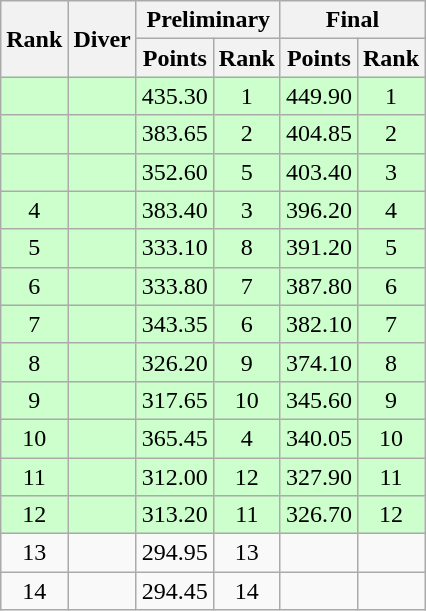<table class="wikitable" style="text-align:center">
<tr>
<th rowspan="2">Rank</th>
<th rowspan="2">Diver</th>
<th colspan="2">Preliminary</th>
<th colspan="2">Final</th>
</tr>
<tr>
<th>Points</th>
<th>Rank</th>
<th>Points</th>
<th>Rank</th>
</tr>
<tr bgcolor=ccffcc>
<td></td>
<td align=left></td>
<td>435.30</td>
<td>1</td>
<td>449.90</td>
<td>1</td>
</tr>
<tr bgcolor=ccffcc>
<td></td>
<td align=left></td>
<td>383.65</td>
<td>2</td>
<td>404.85</td>
<td>2</td>
</tr>
<tr bgcolor=ccffcc>
<td></td>
<td align=left></td>
<td>352.60</td>
<td>5</td>
<td>403.40</td>
<td>3</td>
</tr>
<tr bgcolor=ccffcc>
<td>4</td>
<td align=left></td>
<td>383.40</td>
<td>3</td>
<td>396.20</td>
<td>4</td>
</tr>
<tr bgcolor=ccffcc>
<td>5</td>
<td align=left></td>
<td>333.10</td>
<td>8</td>
<td>391.20</td>
<td>5</td>
</tr>
<tr bgcolor=ccffcc>
<td>6</td>
<td align=left></td>
<td>333.80</td>
<td>7</td>
<td>387.80</td>
<td>6</td>
</tr>
<tr bgcolor=ccffcc>
<td>7</td>
<td align=left></td>
<td>343.35</td>
<td>6</td>
<td>382.10</td>
<td>7</td>
</tr>
<tr bgcolor=ccffcc>
<td>8</td>
<td align=left></td>
<td>326.20</td>
<td>9</td>
<td>374.10</td>
<td>8</td>
</tr>
<tr bgcolor=ccffcc>
<td>9</td>
<td align=left></td>
<td>317.65</td>
<td>10</td>
<td>345.60</td>
<td>9</td>
</tr>
<tr bgcolor=ccffcc>
<td>10</td>
<td align=left></td>
<td>365.45</td>
<td>4</td>
<td>340.05</td>
<td>10</td>
</tr>
<tr bgcolor=ccffcc>
<td>11</td>
<td align=left></td>
<td>312.00</td>
<td>12</td>
<td>327.90</td>
<td>11</td>
</tr>
<tr bgcolor=ccffcc>
<td>12</td>
<td align=left></td>
<td>313.20</td>
<td>11</td>
<td>326.70</td>
<td>12</td>
</tr>
<tr>
<td>13</td>
<td align=left></td>
<td>294.95</td>
<td>13</td>
<td></td>
<td></td>
</tr>
<tr>
<td>14</td>
<td align=left></td>
<td>294.45</td>
<td>14</td>
<td></td>
<td></td>
</tr>
</table>
